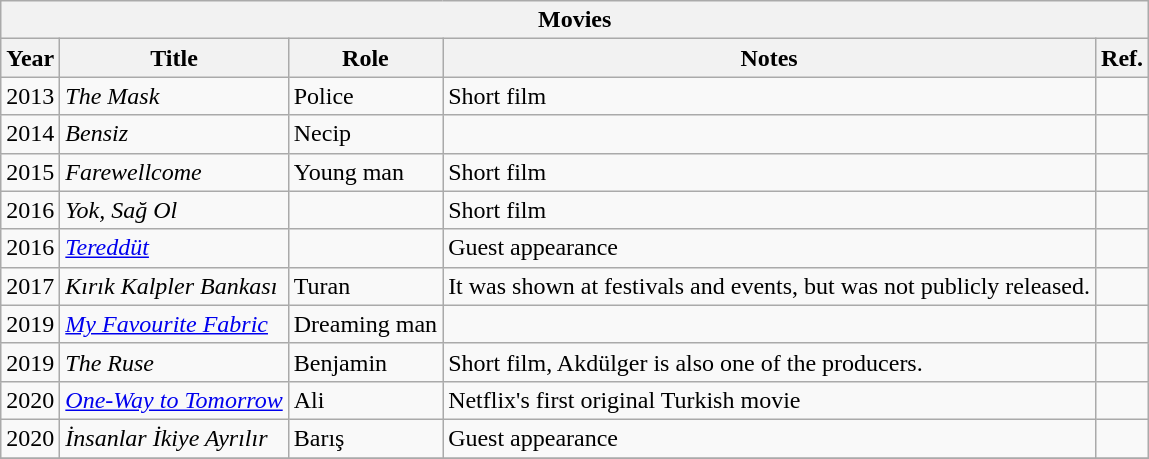<table class="wikitable">
<tr>
<th colspan="5">Movies</th>
</tr>
<tr>
<th>Year</th>
<th>Title</th>
<th>Role</th>
<th>Notes</th>
<th>Ref.</th>
</tr>
<tr>
<td>2013</td>
<td><em>The Mask</em></td>
<td>Police</td>
<td>Short film</td>
<td></td>
</tr>
<tr>
<td>2014</td>
<td><em>Bensiz</em></td>
<td>Necip</td>
<td></td>
<td></td>
</tr>
<tr>
<td>2015</td>
<td><em>Farewellcome</em></td>
<td>Young man</td>
<td>Short film</td>
<td></td>
</tr>
<tr>
<td>2016</td>
<td><em>Yok, Sağ Ol</em></td>
<td></td>
<td>Short film</td>
<td></td>
</tr>
<tr>
<td>2016</td>
<td><em><a href='#'>Tereddüt</a></em></td>
<td></td>
<td>Guest appearance</td>
<td></td>
</tr>
<tr>
<td>2017</td>
<td><em>Kırık Kalpler Bankası</em></td>
<td>Turan</td>
<td>It was shown at festivals and events, but was not publicly released.</td>
<td></td>
</tr>
<tr>
<td>2019</td>
<td><em><a href='#'>My Favourite Fabric</a></em></td>
<td>Dreaming man</td>
<td></td>
<td></td>
</tr>
<tr>
<td>2019</td>
<td><em>The Ruse</em></td>
<td>Benjamin</td>
<td>Short film, Akdülger is also one of the producers.</td>
<td></td>
</tr>
<tr>
<td>2020</td>
<td><em><a href='#'>One-Way to Tomorrow</a></em></td>
<td>Ali</td>
<td>Netflix's first original Turkish movie</td>
<td></td>
</tr>
<tr>
<td>2020</td>
<td><em>	İnsanlar İkiye Ayrılır</em></td>
<td>Barış</td>
<td>Guest appearance</td>
<td></td>
</tr>
<tr>
</tr>
</table>
